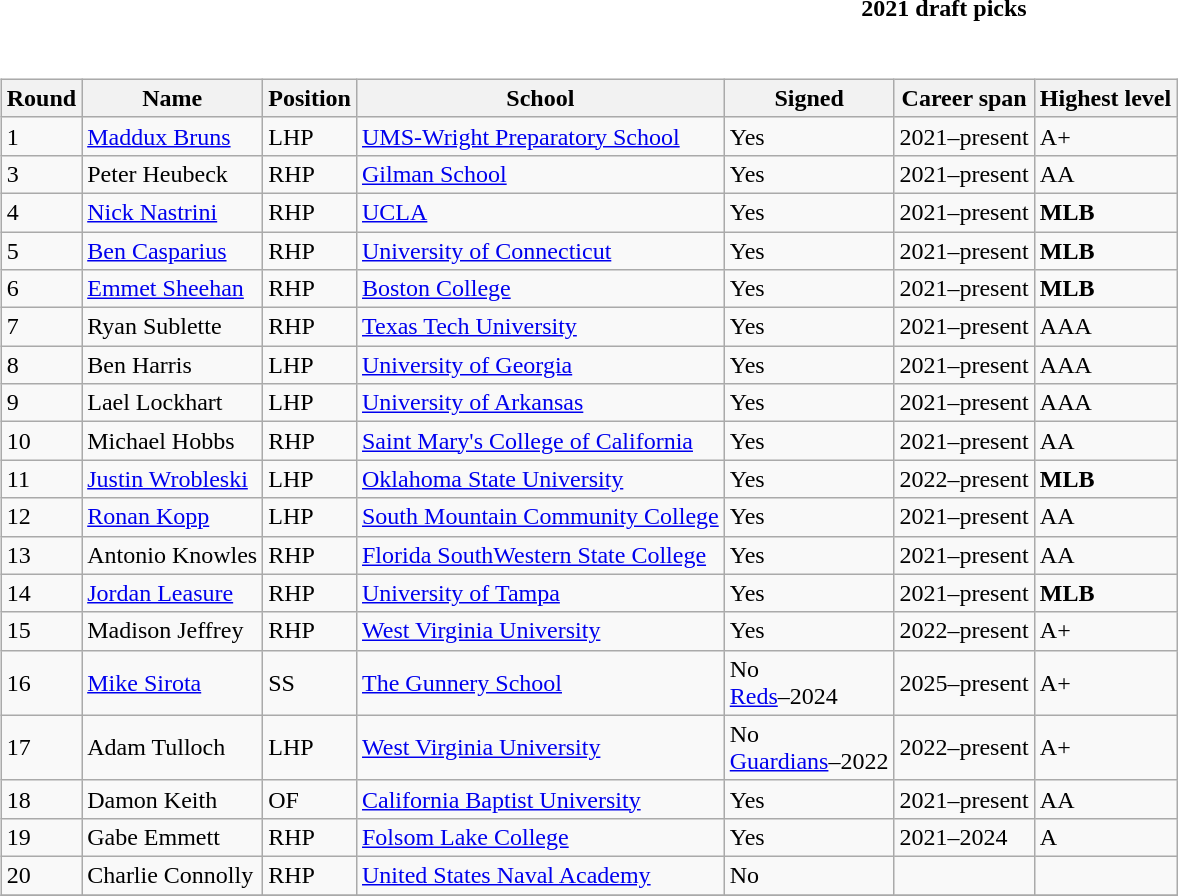<table class="toccolours collapsible collapsed" style="width:100%; background:inherit">
<tr>
<th>2021 draft picks</th>
</tr>
<tr>
<td><br><table class="wikitable">
<tr>
<th>Round</th>
<th>Name</th>
<th>Position</th>
<th>School</th>
<th>Signed</th>
<th>Career span</th>
<th>Highest level</th>
</tr>
<tr>
<td>1</td>
<td><a href='#'>Maddux Bruns</a></td>
<td>LHP</td>
<td><a href='#'>UMS-Wright Preparatory School</a></td>
<td>Yes</td>
<td>2021–present</td>
<td>A+</td>
</tr>
<tr>
<td>3</td>
<td>Peter Heubeck</td>
<td>RHP</td>
<td><a href='#'>Gilman School</a></td>
<td>Yes</td>
<td>2021–present</td>
<td>AA</td>
</tr>
<tr>
<td>4</td>
<td><a href='#'>Nick Nastrini</a></td>
<td>RHP</td>
<td><a href='#'>UCLA</a></td>
<td>Yes</td>
<td>2021–present</td>
<td><strong>MLB</strong></td>
</tr>
<tr>
<td>5</td>
<td><a href='#'>Ben Casparius</a></td>
<td>RHP</td>
<td><a href='#'>University of Connecticut</a></td>
<td>Yes</td>
<td>2021–present</td>
<td><strong>MLB</strong></td>
</tr>
<tr>
<td>6</td>
<td><a href='#'>Emmet Sheehan</a></td>
<td>RHP</td>
<td><a href='#'>Boston College</a></td>
<td>Yes</td>
<td>2021–present</td>
<td><strong>MLB</strong></td>
</tr>
<tr>
<td>7</td>
<td>Ryan Sublette</td>
<td>RHP</td>
<td><a href='#'>Texas Tech University</a></td>
<td>Yes</td>
<td>2021–present</td>
<td>AAA</td>
</tr>
<tr>
<td>8</td>
<td>Ben Harris</td>
<td>LHP</td>
<td><a href='#'>University of Georgia</a></td>
<td>Yes</td>
<td>2021–present</td>
<td>AAA</td>
</tr>
<tr>
<td>9</td>
<td>Lael Lockhart</td>
<td>LHP</td>
<td><a href='#'>University of Arkansas</a></td>
<td>Yes</td>
<td>2021–present</td>
<td>AAA</td>
</tr>
<tr>
<td>10</td>
<td>Michael Hobbs</td>
<td>RHP</td>
<td><a href='#'>Saint Mary's College of California</a></td>
<td>Yes</td>
<td>2021–present</td>
<td>AA</td>
</tr>
<tr>
<td>11</td>
<td><a href='#'>Justin Wrobleski</a></td>
<td>LHP</td>
<td><a href='#'>Oklahoma State University</a></td>
<td>Yes</td>
<td>2022–present</td>
<td><strong>MLB</strong></td>
</tr>
<tr>
<td>12</td>
<td><a href='#'>Ronan Kopp</a></td>
<td>LHP</td>
<td><a href='#'>South Mountain Community College</a></td>
<td>Yes</td>
<td>2021–present</td>
<td>AA</td>
</tr>
<tr>
<td>13</td>
<td>Antonio Knowles</td>
<td>RHP</td>
<td><a href='#'>Florida SouthWestern State College</a></td>
<td>Yes</td>
<td>2021–present</td>
<td>AA</td>
</tr>
<tr>
<td>14</td>
<td><a href='#'>Jordan Leasure</a></td>
<td>RHP</td>
<td><a href='#'>University of Tampa</a></td>
<td>Yes</td>
<td>2021–present</td>
<td><strong>MLB</strong></td>
</tr>
<tr>
<td>15</td>
<td>Madison Jeffrey</td>
<td>RHP</td>
<td><a href='#'>West Virginia University</a></td>
<td>Yes</td>
<td>2022–present</td>
<td>A+</td>
</tr>
<tr>
<td>16</td>
<td><a href='#'>Mike Sirota</a></td>
<td>SS</td>
<td><a href='#'>The Gunnery School</a></td>
<td>No<br><a href='#'>Reds</a>–2024</td>
<td>2025–present</td>
<td>A+</td>
</tr>
<tr>
<td>17</td>
<td>Adam Tulloch</td>
<td>LHP</td>
<td><a href='#'>West Virginia University</a></td>
<td>No<br><a href='#'>Guardians</a>–2022</td>
<td>2022–present</td>
<td>A+</td>
</tr>
<tr>
<td>18</td>
<td>Damon Keith</td>
<td>OF</td>
<td><a href='#'>California Baptist University</a></td>
<td>Yes</td>
<td>2021–present</td>
<td>AA</td>
</tr>
<tr>
<td>19</td>
<td>Gabe Emmett</td>
<td>RHP</td>
<td><a href='#'>Folsom Lake College</a></td>
<td>Yes</td>
<td>2021–2024</td>
<td>A</td>
</tr>
<tr>
<td>20</td>
<td>Charlie Connolly</td>
<td>RHP</td>
<td><a href='#'>United States Naval Academy</a></td>
<td>No</td>
<td></td>
<td></td>
</tr>
<tr>
</tr>
</table>
</td>
</tr>
</table>
